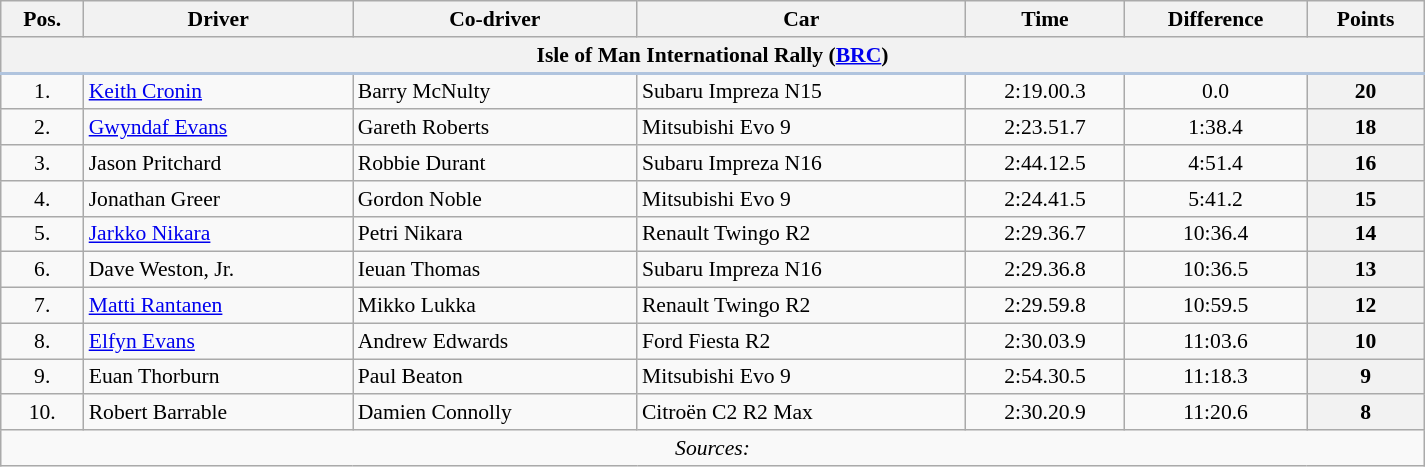<table class="wikitable" width="100%" style="text-align: center; font-size: 90%; max-width: 950px;">
<tr>
<th>Pos.</th>
<th>Driver</th>
<th>Co-driver</th>
<th>Car</th>
<th>Time</th>
<th>Difference</th>
<th>Points</th>
</tr>
<tr>
<th colspan="7" style="border-bottom: 2px solid LightSteelBlue;">Isle of Man International Rally (<a href='#'>BRC</a>)</th>
</tr>
<tr>
<td>1.</td>
<td align="left"> <a href='#'>Keith Cronin</a></td>
<td align="left"> Barry McNulty</td>
<td align="left">Subaru Impreza N15</td>
<td>2:19.00.3</td>
<td>0.0</td>
<th>20</th>
</tr>
<tr>
<td>2.</td>
<td align="left"> <a href='#'>Gwyndaf Evans</a></td>
<td align="left"> Gareth Roberts</td>
<td align="left">Mitsubishi Evo 9</td>
<td>2:23.51.7</td>
<td>1:38.4</td>
<th>18</th>
</tr>
<tr>
<td>3.</td>
<td align="left"> Jason Pritchard</td>
<td align="left"> Robbie Durant</td>
<td align="left">Subaru Impreza N16</td>
<td>2:44.12.5</td>
<td>4:51.4</td>
<th>16</th>
</tr>
<tr>
<td>4.</td>
<td align="left"> Jonathan Greer</td>
<td align="left"> Gordon Noble</td>
<td align="left">Mitsubishi Evo 9</td>
<td>2:24.41.5</td>
<td>5:41.2</td>
<th>15</th>
</tr>
<tr>
<td>5.</td>
<td align="left"> <a href='#'>Jarkko Nikara</a></td>
<td align="left"> Petri Nikara</td>
<td align="left">Renault Twingo R2</td>
<td>2:29.36.7</td>
<td>10:36.4</td>
<th>14</th>
</tr>
<tr>
<td>6.</td>
<td align="left"> Dave Weston, Jr.</td>
<td align="left"> Ieuan Thomas</td>
<td align="left">Subaru Impreza N16</td>
<td>2:29.36.8</td>
<td>10:36.5</td>
<th>13</th>
</tr>
<tr>
<td>7.</td>
<td align="left"> <a href='#'>Matti Rantanen</a></td>
<td align="left"> Mikko Lukka</td>
<td align="left">Renault Twingo R2</td>
<td>2:29.59.8</td>
<td>10:59.5</td>
<th>12</th>
</tr>
<tr>
<td>8.</td>
<td align="left"> <a href='#'>Elfyn Evans</a></td>
<td align="left"> Andrew Edwards</td>
<td align="left">Ford Fiesta R2</td>
<td>2:30.03.9</td>
<td>11:03.6</td>
<th>10</th>
</tr>
<tr>
<td>9.</td>
<td align="left"> Euan Thorburn</td>
<td align="left"> Paul Beaton</td>
<td align="left">Mitsubishi Evo 9</td>
<td>2:54.30.5</td>
<td>11:18.3</td>
<th>9</th>
</tr>
<tr>
<td>10.</td>
<td align="left"> Robert Barrable</td>
<td align="left"> Damien Connolly</td>
<td align="left">Citroën C2 R2 Max</td>
<td>2:30.20.9</td>
<td>11:20.6</td>
<th>8</th>
</tr>
<tr>
<td align=center colspan=9><em>Sources:</em> </td>
</tr>
</table>
